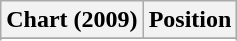<table class="wikitable sortable plainrowheaders" style="text-align:center">
<tr>
<th scope="col">Chart (2009)</th>
<th scope="col">Position</th>
</tr>
<tr>
</tr>
<tr>
</tr>
<tr>
</tr>
</table>
